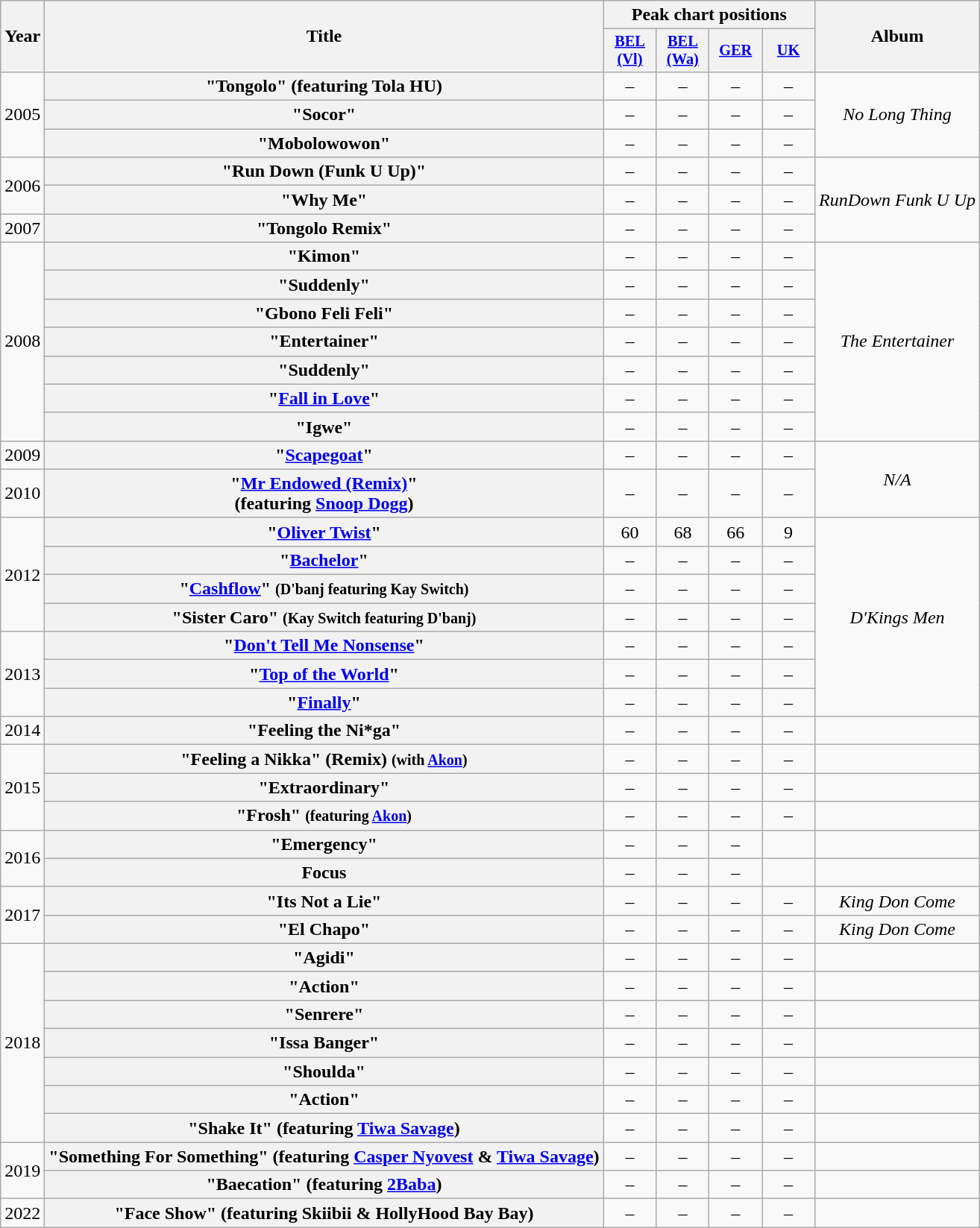<table class="wikitable plainrowheaders" style="text-align:center;">
<tr>
<th scope="col" rowspan="2">Year</th>
<th scope="col" rowspan="2">Title</th>
<th scope="col" colspan="4">Peak chart positions</th>
<th scope="col" rowspan="2">Album</th>
</tr>
<tr>
<th scope="col" style="width:3em;font-size:85%;"><a href='#'>BEL (Vl)</a><br></th>
<th scope="col" style="width:3em;font-size:85%;"><a href='#'>BEL (Wa)</a><br></th>
<th scope="col" style="width:3em;font-size:85%;"><a href='#'>GER</a><br></th>
<th scope="col" style="width:3em;font-size:85%;"><a href='#'>UK</a><br></th>
</tr>
<tr>
<td rowspan="3">2005</td>
<th scope="row">"Tongolo" <span>(featuring Tola HU)</span></th>
<td>–</td>
<td>–</td>
<td>–</td>
<td>–</td>
<td rowspan="3"><em>No Long Thing</em></td>
</tr>
<tr>
<th scope="row">"Socor"</th>
<td>–</td>
<td>–</td>
<td>–</td>
<td>–</td>
</tr>
<tr>
<th scope="row">"Mobolowowon"</th>
<td>–</td>
<td>–</td>
<td>–</td>
<td>–</td>
</tr>
<tr>
<td rowspan="2">2006</td>
<th scope="row">"Run Down (Funk U Up)"</th>
<td>–</td>
<td>–</td>
<td>–</td>
<td>–</td>
<td rowspan="3"><em>RunDown Funk U Up</em></td>
</tr>
<tr>
<th scope="row">"Why Me"</th>
<td>–</td>
<td>–</td>
<td>–</td>
<td>–</td>
</tr>
<tr>
<td>2007</td>
<th scope="row">"Tongolo Remix"</th>
<td>–</td>
<td>–</td>
<td>–</td>
<td>–</td>
</tr>
<tr>
<td rowspan="7">2008</td>
<th scope="row">"Kimon"</th>
<td>–</td>
<td>–</td>
<td>–</td>
<td>–</td>
<td rowspan="7"><em>The Entertainer</em></td>
</tr>
<tr>
<th scope="row">"Suddenly"</th>
<td>–</td>
<td>–</td>
<td>–</td>
<td>–</td>
</tr>
<tr>
<th scope="row">"Gbono Feli Feli"</th>
<td>–</td>
<td>–</td>
<td>–</td>
<td>–</td>
</tr>
<tr>
<th scope="row">"Entertainer"</th>
<td>–</td>
<td>–</td>
<td>–</td>
<td>–</td>
</tr>
<tr>
<th scope="row">"Suddenly"</th>
<td>–</td>
<td>–</td>
<td>–</td>
<td>–</td>
</tr>
<tr>
<th scope="row">"<a href='#'>Fall in Love</a>"</th>
<td>–</td>
<td>–</td>
<td>–</td>
<td>–</td>
</tr>
<tr>
<th scope="row">"Igwe"</th>
<td>–</td>
<td>–</td>
<td>–</td>
<td>–</td>
</tr>
<tr>
<td>2009</td>
<th scope="row">"<a href='#'>Scapegoat</a>"</th>
<td>–</td>
<td>–</td>
<td>–</td>
<td>–</td>
<td rowspan="2"><em>N/A</em></td>
</tr>
<tr>
<td>2010</td>
<th scope="row">"<a href='#'>Mr Endowed (Remix)</a>" <br><span>(featuring <a href='#'>Snoop Dogg</a>)</span></th>
<td>–</td>
<td>–</td>
<td>–</td>
<td>–</td>
</tr>
<tr>
<td rowspan="4">2012</td>
<th scope="row">"<a href='#'>Oliver Twist</a>"</th>
<td>60</td>
<td>68</td>
<td>66</td>
<td>9</td>
<td rowspan="7"><em>D'Kings Men</em></td>
</tr>
<tr>
<th scope="row">"<a href='#'>Bachelor</a>"</th>
<td>–</td>
<td>–</td>
<td>–</td>
<td>–</td>
</tr>
<tr>
<th scope="row">"<a href='#'>Cashflow</a>" <small> (D'banj featuring Kay Switch) </small></th>
<td>–</td>
<td>–</td>
<td>–</td>
<td>–</td>
</tr>
<tr>
<th scope="row">"Sister Caro" <small> (Kay Switch featuring D'banj) </small></th>
<td>–</td>
<td>–</td>
<td>–</td>
<td>–</td>
</tr>
<tr>
<td rowspan="3">2013</td>
<th scope="row">"<a href='#'>Don't Tell Me Nonsense</a>"</th>
<td>–</td>
<td>–</td>
<td>–</td>
<td>–</td>
</tr>
<tr>
<th scope="row">"<a href='#'>Top of the World</a>"</th>
<td>–</td>
<td>–</td>
<td>–</td>
<td>–</td>
</tr>
<tr>
<th scope="row">"<a href='#'>Finally</a>"</th>
<td>–</td>
<td>–</td>
<td>–</td>
<td>–</td>
</tr>
<tr Bother You 2014>
<td –="1">2014</td>
<th scope="row">"Feeling the Ni*ga"</th>
<td>–</td>
<td>–</td>
<td>–</td>
<td>–</td>
<td></td>
</tr>
<tr>
<td rowspan="3">2015</td>
<th scope="row">"Feeling a Nikka" (Remix) <small>(with <a href='#'>Akon</a>)</small></th>
<td>–</td>
<td>–</td>
<td>–</td>
<td>–</td>
<td></td>
</tr>
<tr>
<th scope="row">"Extraordinary"</th>
<td>–</td>
<td>–</td>
<td>–</td>
<td>–</td>
<td></td>
</tr>
<tr>
<th scope="row">"Frosh" <small>(featuring <a href='#'>Akon</a>)</small></th>
<td>–</td>
<td>–</td>
<td>–</td>
<td>–</td>
<td></td>
</tr>
<tr>
<td rowspan="2">2016</td>
<th scope="row">"Emergency"</th>
<td>–</td>
<td>–</td>
<td>–</td>
<td –></td>
<td></td>
</tr>
<tr>
<th scope="row">Focus</th>
<td>–</td>
<td>–</td>
<td>–</td>
<td –></td>
<td></td>
</tr>
<tr>
<td rowspan="2">2017</td>
<th scope="row">"Its Not a Lie"</th>
<td>–</td>
<td>–</td>
<td>–</td>
<td>–</td>
<td><em>King Don Come</em></td>
</tr>
<tr>
<th scope="row">"El Chapo"</th>
<td>–</td>
<td>–</td>
<td>–</td>
<td>–</td>
<td><em>King Don Come</em></td>
</tr>
<tr>
<td rowspan="7">2018</td>
<th scope="row">"Agidi"</th>
<td>–</td>
<td>–</td>
<td>–</td>
<td>–</td>
<td></td>
</tr>
<tr>
<th scope="row">"Action"</th>
<td>–</td>
<td>–</td>
<td>–</td>
<td>–</td>
<td></td>
</tr>
<tr>
<th scope="row">"Senrere"</th>
<td>–</td>
<td>–</td>
<td>–</td>
<td>–</td>
<td></td>
</tr>
<tr>
<th scope="row">"Issa Banger"</th>
<td>–</td>
<td>–</td>
<td>–</td>
<td>–</td>
<td></td>
</tr>
<tr>
<th scope="row">"Shoulda"</th>
<td>–</td>
<td>–</td>
<td>–</td>
<td>–</td>
<td></td>
</tr>
<tr>
<th scope="row">"Action"</th>
<td>–</td>
<td>–</td>
<td>–</td>
<td>–</td>
<td></td>
</tr>
<tr>
<th scope="row">"Shake It" (featuring <a href='#'>Tiwa Savage</a>)</th>
<td>–</td>
<td>–</td>
<td>–</td>
<td>–</td>
<td></td>
</tr>
<tr>
<td rowspan="2">2019</td>
<th scope="row">"Something For Something" (featuring <a href='#'>Casper Nyovest</a> & <a href='#'>Tiwa Savage</a>)</th>
<td>–</td>
<td>–</td>
<td>–</td>
<td>–</td>
<td></td>
</tr>
<tr>
<th scope="row">"Baecation" (featuring <a href='#'>2Baba</a>)</th>
<td>–</td>
<td>–</td>
<td>–</td>
<td>–</td>
<td></td>
</tr>
<tr>
<td>2022</td>
<th scope="row">"Face Show" (featuring Skiibii & HollyHood Bay Bay)</th>
<td>–</td>
<td>–</td>
<td>–</td>
<td>–</td>
<td></td>
</tr>
</table>
